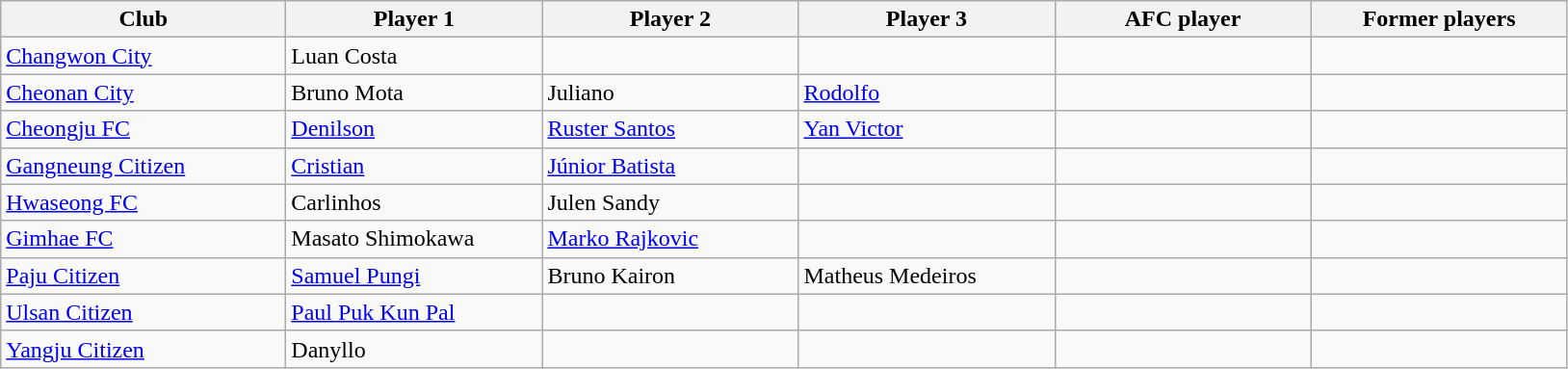<table class="sortable wikitable">
<tr>
<th style="width:190px;">Club</th>
<th style="width:170px;">Player 1</th>
<th style="width:170px;">Player 2</th>
<th style="width:170px;">Player 3</th>
<th style="width:170px;">AFC player</th>
<th style="width:170px;">Former players</th>
</tr>
<tr>
<td><a href='#'>Changwon City</a></td>
<td> Luan Costa</td>
<td></td>
<td></td>
<td></td>
<td></td>
</tr>
<tr>
<td><a href='#'>Cheonan City</a></td>
<td> Bruno Mota</td>
<td> Juliano</td>
<td> <a href='#'>Rodolfo</a></td>
<td></td>
<td></td>
</tr>
<tr>
<td><a href='#'>Cheongju FC</a></td>
<td> <a href='#'>Denilson</a></td>
<td> <a href='#'>Ruster Santos</a></td>
<td> <a href='#'>Yan Victor</a></td>
<td></td>
<td></td>
</tr>
<tr>
<td><a href='#'>Gangneung Citizen</a></td>
<td> <a href='#'>Cristian</a></td>
<td> <a href='#'>Júnior Batista</a></td>
<td></td>
<td></td>
<td></td>
</tr>
<tr>
<td><a href='#'>Hwaseong FC</a></td>
<td> Carlinhos</td>
<td> Julen Sandy</td>
<td></td>
<td></td>
<td></td>
</tr>
<tr>
<td><a href='#'>Gimhae FC</a></td>
<td> Masato Shimokawa</td>
<td> <a href='#'>Marko Rajkovic</a></td>
<td></td>
<td></td>
<td></td>
</tr>
<tr>
<td><a href='#'>Paju Citizen</a></td>
<td> <a href='#'>Samuel Pungi</a></td>
<td> Bruno Kairon</td>
<td> Matheus Medeiros</td>
<td></td>
<td></td>
</tr>
<tr>
<td><a href='#'>Ulsan Citizen</a></td>
<td> <a href='#'>Paul Puk Kun Pal</a></td>
<td></td>
<td></td>
<td></td>
<td></td>
</tr>
<tr>
<td><a href='#'>Yangju Citizen</a></td>
<td> Danyllo</td>
<td></td>
<td></td>
<td></td>
<td></td>
</tr>
</table>
